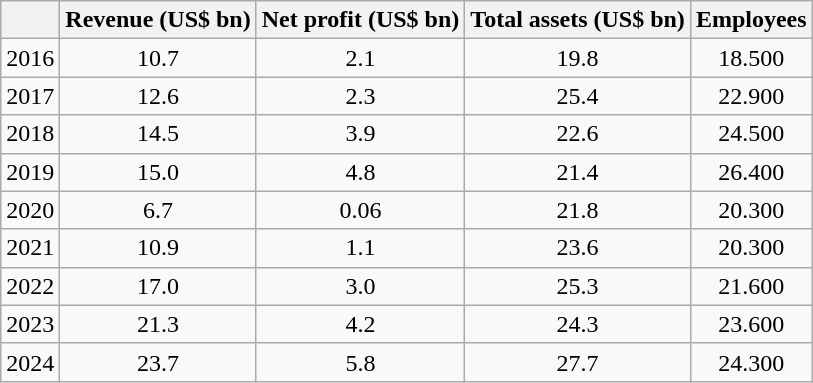<table class="wikitable" style="text-align:center">
<tr>
<th></th>
<th>Revenue (US$ bn)</th>
<th>Net profit (US$ bn)</th>
<th>Total assets (US$ bn)</th>
<th>Employees</th>
</tr>
<tr>
<td>2016</td>
<td>10.7</td>
<td>2.1</td>
<td>19.8</td>
<td>18.500</td>
</tr>
<tr>
<td>2017</td>
<td>12.6</td>
<td>2.3</td>
<td>25.4</td>
<td>22.900</td>
</tr>
<tr>
<td>2018</td>
<td>14.5</td>
<td>3.9</td>
<td>22.6</td>
<td>24.500</td>
</tr>
<tr>
<td>2019</td>
<td>15.0</td>
<td>4.8</td>
<td>21.4</td>
<td>26.400</td>
</tr>
<tr>
<td>2020</td>
<td>6.7</td>
<td>0.06</td>
<td>21.8</td>
<td>20.300</td>
</tr>
<tr>
<td>2021</td>
<td>10.9</td>
<td>1.1</td>
<td>23.6</td>
<td>20.300</td>
</tr>
<tr>
<td>2022</td>
<td>17.0</td>
<td>3.0</td>
<td>25.3</td>
<td>21.600</td>
</tr>
<tr>
<td>2023</td>
<td>21.3</td>
<td>4.2</td>
<td>24.3</td>
<td>23.600</td>
</tr>
<tr>
<td>2024</td>
<td>23.7</td>
<td>5.8</td>
<td>27.7</td>
<td>24.300</td>
</tr>
</table>
